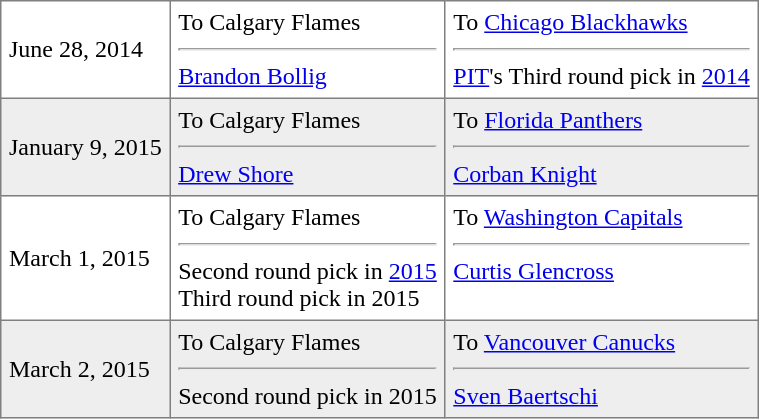<table border="1" style="border-collapse:collapse;"  cellpadding="5">
<tr>
<td>June 28, 2014</td>
<td valign="top">To Calgary Flames<hr><a href='#'>Brandon Bollig</a></td>
<td valign="top">To <a href='#'>Chicago Blackhawks</a><hr><a href='#'>PIT</a>'s Third round pick in <a href='#'>2014</a></td>
</tr>
<tr style="background:#eee;">
<td>January 9, 2015</td>
<td valign="top">To Calgary Flames<hr><a href='#'>Drew Shore</a></td>
<td valign="top">To <a href='#'>Florida Panthers</a><hr><a href='#'>Corban Knight</a></td>
</tr>
<tr>
<td>March 1, 2015</td>
<td valign="top">To Calgary Flames<hr>Second round pick in <a href='#'>2015</a><br>Third round pick in 2015</td>
<td valign="top">To <a href='#'>Washington Capitals</a><hr><a href='#'>Curtis Glencross</a></td>
</tr>
<tr style="background:#eee;">
<td>March 2, 2015</td>
<td valign="top">To Calgary Flames<hr>Second round pick in 2015</td>
<td valign="top">To <a href='#'>Vancouver Canucks</a><hr><a href='#'>Sven Baertschi</a></td>
</tr>
</table>
